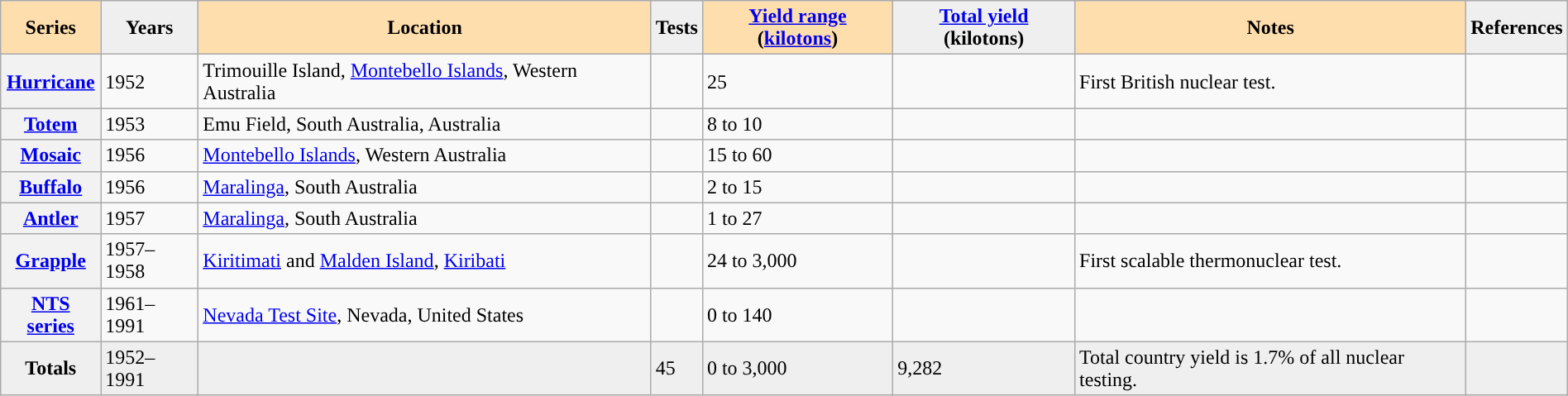<table class="wikitable" style="margin-left: auto; margin-right: auto; border: none;">
<tr>
<th style="background:#ffdead;">Series</th>
<th style="background:#efefef;">Years</th>
<th style="background:#ffdead;">Location</th>
<th style="background:#efefef;" class="unsortable">Tests</th>
<th style="background:#ffdead;"><a href='#'>Yield range</a> (<a href='#'>kilotons</a>)</th>
<th style="background:#efefef; text-align:center;" class="unsortable"><a href='#'>Total yield</a> (kilotons)</th>
<th style="background:#ffdead;">Notes</th>
<th style="background:#efefef;">References</th>
</tr>
<tr>
<th><a href='#'>Hurricane</a></th>
<td>1952</td>
<td> Trimouille Island, <a href='#'>Montebello Islands</a>, Western Australia</td>
<td></td>
<td>25</td>
<td></td>
<td style="text-align:left;">First British nuclear test.</td>
<td></td>
</tr>
<tr>
<th><a href='#'>Totem</a></th>
<td>1953</td>
<td> Emu Field, South Australia, Australia</td>
<td></td>
<td>8 to 10</td>
<td></td>
<td style="text-align:left;"></td>
<td></td>
</tr>
<tr>
<th><a href='#'>Mosaic</a></th>
<td>1956</td>
<td> <a href='#'>Montebello Islands</a>, Western Australia</td>
<td></td>
<td>15 to 60</td>
<td></td>
<td style="text-align:left;"></td>
<td></td>
</tr>
<tr>
<th><a href='#'>Buffalo</a></th>
<td>1956</td>
<td> <a href='#'>Maralinga</a>, South Australia</td>
<td></td>
<td>2 to 15</td>
<td></td>
<td style="text-align:left;"></td>
<td></td>
</tr>
<tr>
<th><a href='#'>Antler</a></th>
<td>1957</td>
<td> <a href='#'>Maralinga</a>, South Australia</td>
<td></td>
<td>1 to 27</td>
<td></td>
<td style="text-align:left;"></td>
<td></td>
</tr>
<tr>
<th><a href='#'>Grapple</a></th>
<td>1957–1958</td>
<td> <a href='#'>Kiritimati</a> and <a href='#'>Malden Island</a>, <a href='#'>Kiribati</a></td>
<td></td>
<td>24 to 3,000</td>
<td></td>
<td style="text-align:left;">First scalable thermonuclear test.</td>
<td></td>
</tr>
<tr>
<th><a href='#'>NTS series</a></th>
<td>1961–1991</td>
<td> <a href='#'>Nevada Test Site</a>, Nevada, United States</td>
<td></td>
<td>0 to 140</td>
<td></td>
<td style="text-align:left;"></td>
<td></td>
</tr>
<tr class="sortbottom">
<th style="background:#efefef;">Totals</th>
<td style="background:#efefef;">1952–1991</td>
<td style="background:#efefef;"></td>
<td style="background:#efefef;">45</td>
<td style="background:#efefef;">0 to 3,000</td>
<td style="background:#efefef;">9,282</td>
<td style="background:#efefef;text-align:left;">Total country yield is 1.7% of all nuclear testing.</td>
<td style="background:#efefef;"></td>
</tr>
</table>
